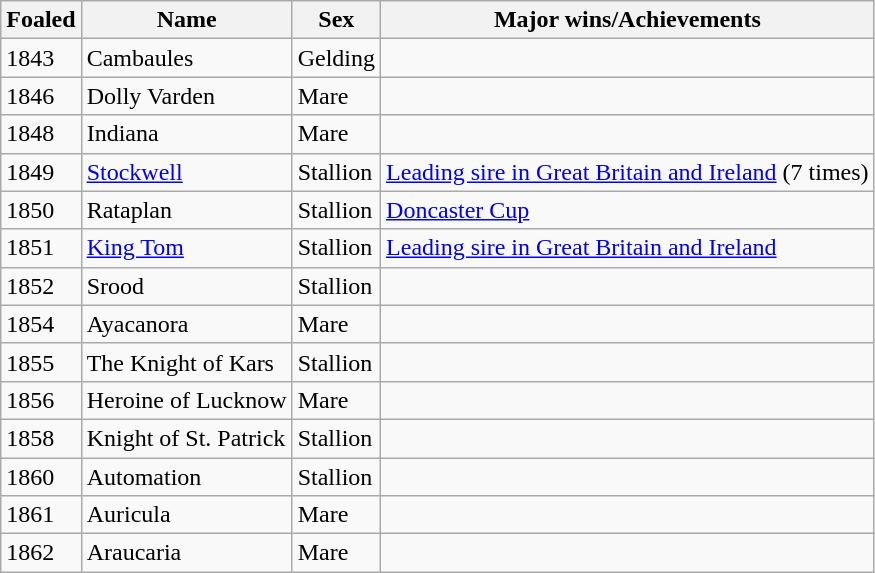<table class="wikitable">
<tr>
<th>Foaled</th>
<th>Name</th>
<th>Sex</th>
<th>Major wins/Achievements</th>
</tr>
<tr>
<td>1843</td>
<td>Cambaules</td>
<td>Gelding</td>
<td></td>
</tr>
<tr>
<td>1846</td>
<td>Dolly Varden</td>
<td>Mare</td>
<td></td>
</tr>
<tr>
<td>1848</td>
<td>Indiana</td>
<td>Mare</td>
<td></td>
</tr>
<tr>
<td>1849</td>
<td><a href='#'>Stockwell</a></td>
<td>Stallion</td>
<td><a href='#'>Leading sire in Great Britain and Ireland</a> (7 times)</td>
</tr>
<tr>
<td>1850</td>
<td>Rataplan</td>
<td>Stallion</td>
<td><a href='#'>Doncaster Cup</a></td>
</tr>
<tr>
<td>1851</td>
<td><a href='#'>King Tom</a></td>
<td>Stallion</td>
<td><a href='#'>Leading sire in Great Britain and Ireland</a></td>
</tr>
<tr>
<td>1852</td>
<td>Srood</td>
<td>Stallion</td>
<td></td>
</tr>
<tr>
<td>1854</td>
<td>Ayacanora</td>
<td>Mare</td>
<td></td>
</tr>
<tr>
<td>1855</td>
<td>The Knight of Kars</td>
<td>Stallion</td>
<td></td>
</tr>
<tr>
<td>1856</td>
<td>Heroine of Lucknow</td>
<td>Mare</td>
<td></td>
</tr>
<tr>
<td>1858</td>
<td>Knight of St. Patrick</td>
<td>Stallion</td>
<td></td>
</tr>
<tr>
<td>1860</td>
<td>Automation</td>
<td>Stallion</td>
<td></td>
</tr>
<tr>
<td>1861</td>
<td>Auricula</td>
<td>Mare</td>
<td></td>
</tr>
<tr>
<td>1862</td>
<td>Araucaria</td>
<td>Mare</td>
<td></td>
</tr>
</table>
